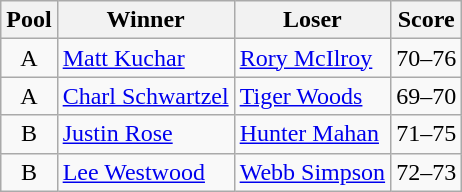<table class=wikitable>
<tr>
<th>Pool</th>
<th>Winner</th>
<th>Loser</th>
<th>Score</th>
</tr>
<tr>
<td align=center>A</td>
<td> <a href='#'>Matt Kuchar</a></td>
<td> <a href='#'>Rory McIlroy</a></td>
<td>70–76</td>
</tr>
<tr>
<td align=center>A</td>
<td> <a href='#'>Charl Schwartzel</a></td>
<td> <a href='#'>Tiger Woods</a></td>
<td>69–70</td>
</tr>
<tr>
<td align=center>B</td>
<td> <a href='#'>Justin Rose</a></td>
<td> <a href='#'>Hunter Mahan</a></td>
<td>71–75</td>
</tr>
<tr>
<td align=center>B</td>
<td> <a href='#'>Lee Westwood</a></td>
<td> <a href='#'>Webb Simpson</a></td>
<td>72–73</td>
</tr>
</table>
